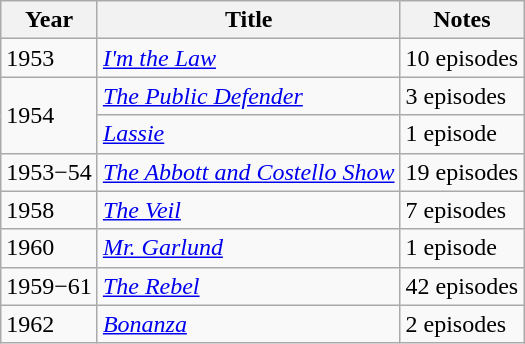<table class="wikitable">
<tr>
<th>Year</th>
<th>Title</th>
<th>Notes</th>
</tr>
<tr>
<td>1953</td>
<td><em><a href='#'>I'm the Law</a></em></td>
<td>10 episodes</td>
</tr>
<tr>
<td rowspan=2>1954</td>
<td><em><a href='#'>The Public Defender</a></em></td>
<td>3 episodes</td>
</tr>
<tr>
<td><em><a href='#'>Lassie</a></em></td>
<td>1 episode</td>
</tr>
<tr>
<td>1953−54</td>
<td><em><a href='#'>The Abbott and Costello Show</a></em></td>
<td>19 episodes</td>
</tr>
<tr>
<td>1958</td>
<td><em><a href='#'>The Veil</a></em></td>
<td>7 episodes</td>
</tr>
<tr>
<td>1960</td>
<td><em><a href='#'>Mr. Garlund</a></em></td>
<td>1 episode</td>
</tr>
<tr>
<td>1959−61</td>
<td><em><a href='#'>The Rebel</a></em></td>
<td>42 episodes</td>
</tr>
<tr>
<td>1962</td>
<td><em><a href='#'>Bonanza</a></em></td>
<td>2 episodes</td>
</tr>
</table>
